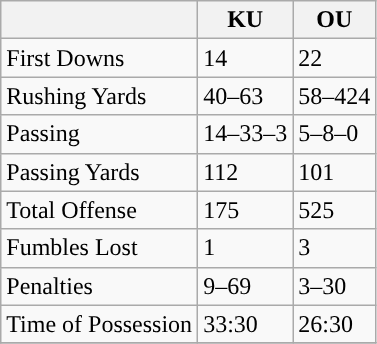<table class="wikitable">
<tr>
<th></th>
<th>KU</th>
<th>OU</th>
</tr>
<tr>
<td>First Downs</td>
<td>14</td>
<td>22</td>
</tr>
<tr>
<td>Rushing Yards</td>
<td>40–63</td>
<td>58–424</td>
</tr>
<tr>
<td>Passing</td>
<td>14–33–3</td>
<td>5–8–0</td>
</tr>
<tr>
<td>Passing Yards</td>
<td>112</td>
<td>101</td>
</tr>
<tr>
<td>Total Offense</td>
<td>175</td>
<td>525</td>
</tr>
<tr>
<td>Fumbles Lost</td>
<td>1</td>
<td>3</td>
</tr>
<tr>
<td>Penalties</td>
<td>9–69</td>
<td>3–30</td>
</tr>
<tr>
<td>Time of Possession</td>
<td>33:30</td>
<td>26:30</td>
</tr>
<tr>
</tr>
</table>
